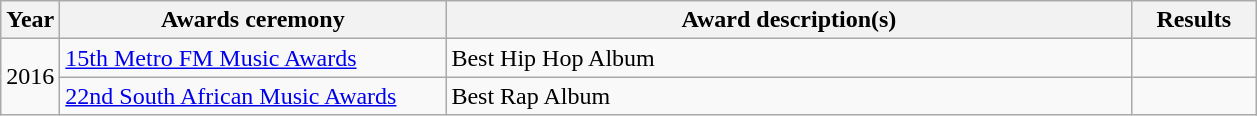<table class="wikitable">
<tr>
<th>Year</th>
<th width="250">Awards ceremony</th>
<th width="450">Award description(s)</th>
<th width="75">Results</th>
</tr>
<tr>
<td rowspan="2">2016</td>
<td><a href='#'>15th Metro FM Music Awards</a></td>
<td>Best Hip Hop Album </td>
<td></td>
</tr>
<tr>
<td><a href='#'>22nd South African Music Awards</a></td>
<td>Best Rap Album </td>
<td></td>
</tr>
</table>
